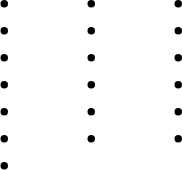<table>
<tr>
<td valign="top" width=25%><br><ul><li></li><li></li><li></li><li></li><li></li><li></li><li></li></ul></td>
<td valign="top" width=25%><br><ul><li></li><li></li><li></li><li></li><li></li><li></li></ul></td>
<td valign="top" width=25%><br><ul><li></li><li></li><li></li><li></li><li></li><li></li></ul></td>
</tr>
</table>
